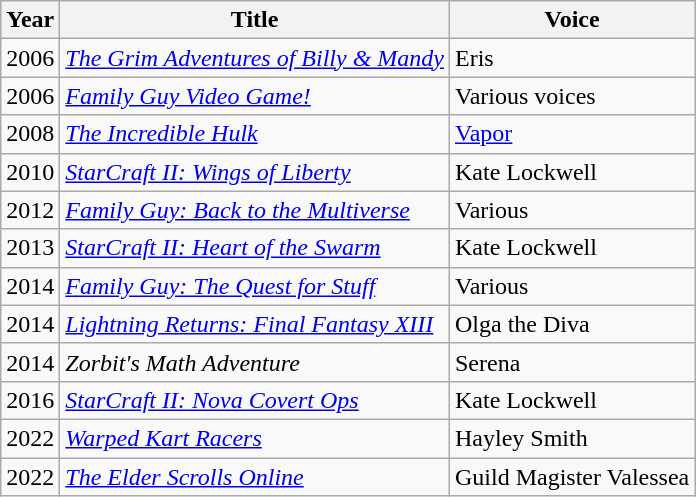<table class="wikitable sortable">
<tr>
<th>Year</th>
<th>Title</th>
<th>Voice</th>
</tr>
<tr>
<td>2006</td>
<td><em><a href='#'>The Grim Adventures of Billy & Mandy</a></em></td>
<td>Eris</td>
</tr>
<tr>
<td>2006</td>
<td><em><a href='#'>Family Guy Video Game!</a></em></td>
<td>Various voices</td>
</tr>
<tr>
<td>2008</td>
<td><em><a href='#'>The Incredible Hulk</a></em></td>
<td><a href='#'>Vapor</a></td>
</tr>
<tr>
<td>2010</td>
<td><em><a href='#'>StarCraft II: Wings of Liberty</a></em></td>
<td>Kate Lockwell</td>
</tr>
<tr>
<td>2012</td>
<td><em><a href='#'>Family Guy: Back to the Multiverse</a></em></td>
<td>Various</td>
</tr>
<tr>
<td>2013</td>
<td><em><a href='#'>StarCraft II: Heart of the Swarm</a></em></td>
<td>Kate Lockwell</td>
</tr>
<tr>
<td>2014</td>
<td><em><a href='#'>Family Guy: The Quest for Stuff</a></em></td>
<td>Various</td>
</tr>
<tr>
<td>2014</td>
<td><em><a href='#'>Lightning Returns: Final Fantasy XIII</a></em></td>
<td>Olga the Diva</td>
</tr>
<tr>
<td>2014</td>
<td><em>Zorbit's Math Adventure</em></td>
<td>Serena</td>
</tr>
<tr>
<td>2016</td>
<td><em><a href='#'>StarCraft II: Nova Covert Ops</a></em></td>
<td>Kate Lockwell</td>
</tr>
<tr>
<td>2022</td>
<td><em><a href='#'>Warped Kart Racers</a></em></td>
<td>Hayley Smith</td>
</tr>
<tr>
<td>2022</td>
<td><em><a href='#'>The Elder Scrolls Online</a></em></td>
<td>Guild Magister Valessea</td>
</tr>
</table>
